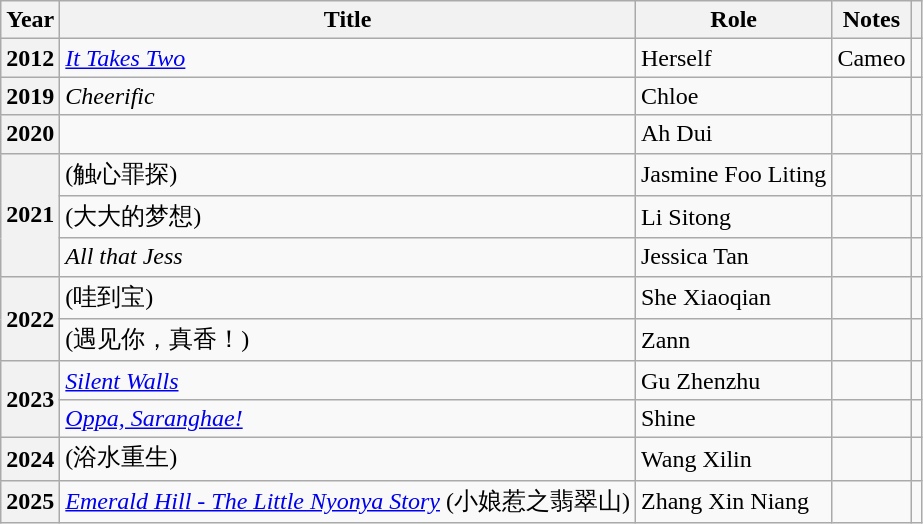<table class="wikitable plainrowheaders sortable">
<tr>
<th scope="col">Year</th>
<th scope="col">Title</th>
<th scope="col">Role</th>
<th scope="col" class="unsortable">Notes</th>
<th scope="col" class="unsortable"></th>
</tr>
<tr>
<th scope="row">2012</th>
<td><em><a href='#'>It Takes Two</a></em></td>
<td>Herself</td>
<td>Cameo</td>
<td style="text-align:center"></td>
</tr>
<tr>
<th scope="row">2019</th>
<td><em>Cheerific</em></td>
<td>Chloe</td>
<td></td>
<td style="text-align:center"></td>
</tr>
<tr>
<th scope="row">2020</th>
<td><em></em></td>
<td>Ah Dui</td>
<td></td>
<td></td>
</tr>
<tr>
<th scope="row" rowspan="3">2021</th>
<td><em></em> (触心罪探)</td>
<td>Jasmine Foo Liting</td>
<td></td>
<td style="text-align:center"></td>
</tr>
<tr>
<td><em></em> (大大的梦想)</td>
<td>Li Sitong</td>
<td></td>
<td style="text-align:center"></td>
</tr>
<tr>
<td><em>All that Jess</em></td>
<td>Jessica Tan</td>
<td></td>
<td style="text-align:center"></td>
</tr>
<tr>
<th scope="row" rowspan="2">2022</th>
<td><em></em> (哇到宝)</td>
<td>She Xiaoqian</td>
<td></td>
<td style="text-align:center"></td>
</tr>
<tr>
<td><em></em> (遇见你，真香！)</td>
<td>Zann</td>
<td></td>
<td style="text-align:center"></td>
</tr>
<tr>
<th scope="row" rowspan="2">2023</th>
<td><em><a href='#'>Silent Walls</a></em></td>
<td>Gu Zhenzhu</td>
<td></td>
<td style="text-align:center"></td>
</tr>
<tr>
<td><em><a href='#'>Oppa, Saranghae!</a></em></td>
<td>Shine</td>
<td></td>
<td style="text-align:center"></td>
</tr>
<tr>
<th scope="row">2024</th>
<td><em></em>  (浴水重生)</td>
<td>Wang Xilin</td>
<td></td>
<td style="text-align:center"></td>
</tr>
<tr>
<th scope="row">2025</th>
<td><em><a href='#'>Emerald Hill - The Little Nyonya Story</a></em>  (小娘惹之翡翠山)</td>
<td>Zhang Xin Niang</td>
<td></td>
<td style="text-align:center"></td>
</tr>
</table>
